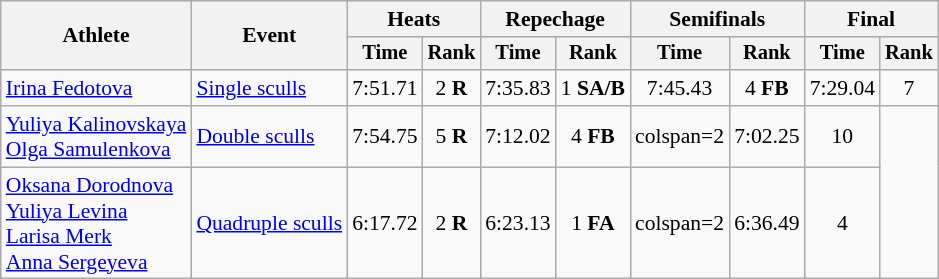<table class="wikitable" style="font-size:90%;">
<tr>
<th rowspan="2">Athlete</th>
<th rowspan="2">Event</th>
<th colspan="2">Heats</th>
<th colspan="2">Repechage</th>
<th colspan="2">Semifinals</th>
<th colspan="2">Final</th>
</tr>
<tr style="font-size:95%">
<th>Time</th>
<th>Rank</th>
<th>Time</th>
<th>Rank</th>
<th>Time</th>
<th>Rank</th>
<th>Time</th>
<th>Rank</th>
</tr>
<tr align=center>
<td align=left><a href='#'>Irina Fedotova</a></td>
<td align=left><a href='#'>Single sculls</a></td>
<td>7:51.71</td>
<td>2 <strong>R</strong></td>
<td>7:35.83</td>
<td>1 <strong>SA/B</strong></td>
<td>7:45.43</td>
<td>4 <strong>FB</strong></td>
<td>7:29.04</td>
<td>7</td>
</tr>
<tr align=center>
<td align=left><a href='#'>Yuliya Kalinovskaya</a><br><a href='#'>Olga Samulenkova</a></td>
<td align=left><a href='#'>Double sculls</a></td>
<td>7:54.75</td>
<td>5 <strong>R</strong></td>
<td>7:12.02</td>
<td>4 <strong>FB</strong></td>
<td>colspan=2 </td>
<td>7:02.25</td>
<td>10</td>
</tr>
<tr align=center>
<td align=left><a href='#'>Oksana Dorodnova</a><br><a href='#'>Yuliya Levina</a><br><a href='#'>Larisa Merk</a><br><a href='#'>Anna Sergeyeva</a></td>
<td align=left><a href='#'>Quadruple sculls</a></td>
<td>6:17.72</td>
<td>2 <strong>R</strong></td>
<td>6:23.13</td>
<td>1 <strong>FA</strong></td>
<td>colspan=2 </td>
<td>6:36.49</td>
<td>4</td>
</tr>
</table>
